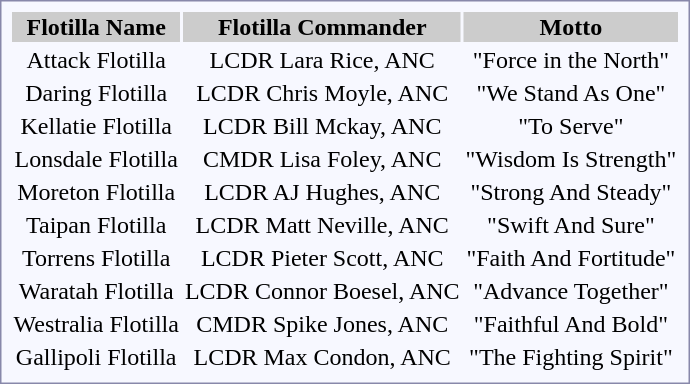<table style="border:1px solid #8888aa; background:#f7f8ff; text-align:center; padding:5px;">
<tr style="background:#CCCCCC">
<th>Flotilla Name</th>
<th>Flotilla Commander</th>
<th>Motto</th>
</tr>
<tr>
<td>Attack Flotilla</td>
<td>LCDR Lara Rice, ANC</td>
<td>"Force in the North"</td>
</tr>
<tr>
<td>Daring Flotilla</td>
<td>LCDR Chris Moyle, ANC</td>
<td>"We Stand As One"</td>
</tr>
<tr>
<td>Kellatie Flotilla</td>
<td>LCDR Bill Mckay, ANC</td>
<td>"To Serve"</td>
</tr>
<tr>
<td>Lonsdale Flotilla</td>
<td>CMDR Lisa Foley, ANC</td>
<td>"Wisdom Is Strength"</td>
</tr>
<tr>
<td>Moreton Flotilla</td>
<td>LCDR AJ Hughes, ANC</td>
<td>"Strong And Steady"</td>
</tr>
<tr>
<td>Taipan Flotilla</td>
<td>LCDR Matt Neville, ANC</td>
<td>"Swift And Sure"</td>
</tr>
<tr>
<td>Torrens Flotilla</td>
<td>LCDR Pieter Scott, ANC</td>
<td>"Faith And Fortitude"</td>
</tr>
<tr>
<td>Waratah Flotilla</td>
<td>LCDR Connor Boesel, ANC</td>
<td>"Advance Together"</td>
</tr>
<tr>
<td>Westralia Flotilla</td>
<td>CMDR Spike Jones, ANC</td>
<td>"Faithful And Bold"</td>
</tr>
<tr>
<td>Gallipoli Flotilla</td>
<td>LCDR Max Condon, ANC</td>
<td>"The Fighting Spirit"</td>
</tr>
</table>
